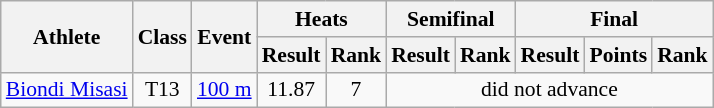<table class=wikitable style="font-size:90%">
<tr>
<th rowspan="2">Athlete</th>
<th rowspan="2">Class</th>
<th rowspan="2">Event</th>
<th colspan="2">Heats</th>
<th colspan="2">Semifinal</th>
<th colspan="3">Final</th>
</tr>
<tr>
<th>Result</th>
<th>Rank</th>
<th>Result</th>
<th>Rank</th>
<th>Result</th>
<th>Points</th>
<th>Rank</th>
</tr>
<tr>
<td><a href='#'>Biondi Misasi</a></td>
<td align="center">T13</td>
<td><a href='#'>100 m</a></td>
<td align="center">11.87</td>
<td align="center">7</td>
<td align="center" colspan="5">did not advance</td>
</tr>
</table>
